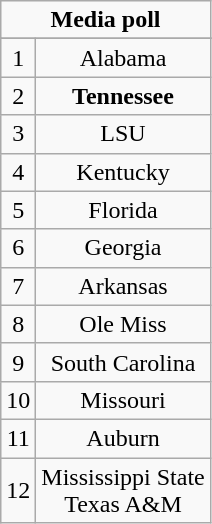<table class="wikitable">
<tr align="center">
<td align="center" Colspan="3"><strong>Media poll</strong></td>
</tr>
<tr align="center">
</tr>
<tr align="center">
<td>1</td>
<td>Alabama</td>
</tr>
<tr align="center">
<td>2</td>
<td><strong>Tennessee</strong></td>
</tr>
<tr align="center">
<td>3</td>
<td>LSU</td>
</tr>
<tr align="center">
<td>4</td>
<td>Kentucky</td>
</tr>
<tr align="center">
<td>5</td>
<td>Florida</td>
</tr>
<tr align="center">
<td>6</td>
<td>Georgia</td>
</tr>
<tr align="center">
<td>7</td>
<td>Arkansas</td>
</tr>
<tr align="center">
<td>8</td>
<td>Ole Miss</td>
</tr>
<tr align="center">
<td>9</td>
<td>South Carolina</td>
</tr>
<tr align="center">
<td>10</td>
<td>Missouri</td>
</tr>
<tr align="center">
<td>11</td>
<td>Auburn</td>
</tr>
<tr align="center">
<td>12</td>
<td>Mississippi State<br>Texas A&M</td>
</tr>
</table>
